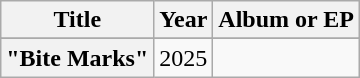<table class="wikitable plainrowheaders" style="text-align:center">
<tr>
<th scope="col">Title</th>
<th scope="col">Year</th>
<th scope="col">Album or EP</th>
</tr>
<tr>
</tr>
<tr>
<th scope="row">"Bite Marks"</th>
<td>2025</td>
<td></td>
</tr>
</table>
